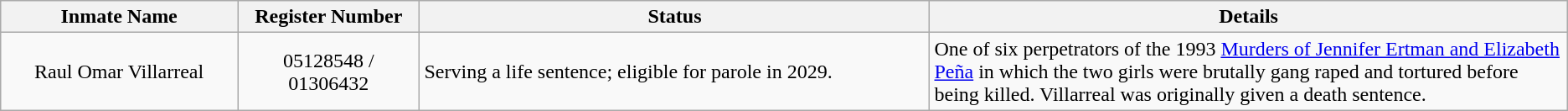<table class="wikitable sortable">
<tr>
<th width=13%>Inmate Name</th>
<th width=10%>Register Number</th>
<th width=28%>Status</th>
<th width=35%>Details</th>
</tr>
<tr>
<td style="text-align:center;">Raul Omar Villarreal</td>
<td style="text-align:center;">05128548 / 01306432</td>
<td>Serving a life sentence; eligible for parole in 2029.</td>
<td>One of six perpetrators of the 1993 <a href='#'>Murders of Jennifer Ertman and Elizabeth Peña</a> in which the two girls were brutally gang raped and tortured before being killed. Villarreal was originally given a death sentence.</td>
</tr>
</table>
